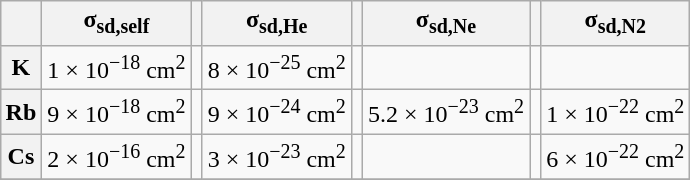<table class="wikitable" style="margin:1em auto; text-align:right">
<tr>
<th></th>
<th>σ<sub>sd,self</sub></th>
<th></th>
<th>σ<sub>sd,He</sub></th>
<th></th>
<th>σ<sub>sd,Ne</sub></th>
<th></th>
<th>σ<sub>sd,N2</sub></th>
</tr>
<tr>
<th>K</th>
<td>1 × 10<sup>−18</sup> cm<sup>2</sup></td>
<td></td>
<td>8 × 10<sup>−25</sup> cm<sup>2</sup></td>
<td></td>
<td></td>
<td></td>
<td></td>
</tr>
<tr>
<th>Rb</th>
<td>9 × 10<sup>−18</sup> cm<sup>2</sup></td>
<td></td>
<td>9 × 10<sup>−24</sup> cm<sup>2</sup></td>
<td></td>
<td>5.2 × 10<sup>−23</sup> cm<sup>2</sup></td>
<td></td>
<td>1 × 10<sup>−22</sup> cm<sup>2</sup></td>
</tr>
<tr>
<th>Cs</th>
<td>2 × 10<sup>−16</sup> cm<sup>2</sup></td>
<td></td>
<td>3 × 10<sup>−23</sup> cm<sup>2</sup></td>
<td></td>
<td></td>
<td></td>
<td>6 × 10<sup>−22</sup> cm<sup>2</sup></td>
</tr>
<tr>
</tr>
</table>
